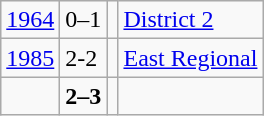<table class="wikitable">
<tr>
<td><a href='#'>1964</a></td>
<td>0–1</td>
<td></td>
<td><a href='#'>District 2</a></td>
</tr>
<tr>
<td><a href='#'>1985</a></td>
<td>2-2</td>
<td></td>
<td><a href='#'>East Regional</a></td>
</tr>
<tr>
<td></td>
<td><strong>2–3</strong></td>
<td><strong></strong></td>
<td></td>
</tr>
</table>
